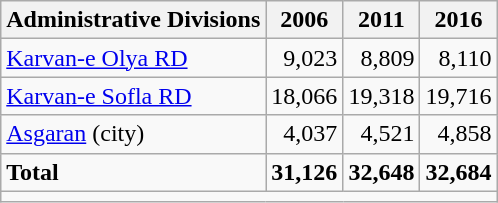<table class="wikitable">
<tr>
<th>Administrative Divisions</th>
<th>2006</th>
<th>2011</th>
<th>2016</th>
</tr>
<tr>
<td><a href='#'>Karvan-e Olya RD</a></td>
<td style="text-align: right;">9,023</td>
<td style="text-align: right;">8,809</td>
<td style="text-align: right;">8,110</td>
</tr>
<tr>
<td><a href='#'>Karvan-e Sofla RD</a></td>
<td style="text-align: right;">18,066</td>
<td style="text-align: right;">19,318</td>
<td style="text-align: right;">19,716</td>
</tr>
<tr>
<td><a href='#'>Asgaran</a> (city)</td>
<td style="text-align: right;">4,037</td>
<td style="text-align: right;">4,521</td>
<td style="text-align: right;">4,858</td>
</tr>
<tr>
<td><strong>Total</strong></td>
<td style="text-align: right;"><strong>31,126</strong></td>
<td style="text-align: right;"><strong>32,648</strong></td>
<td style="text-align: right;"><strong>32,684</strong></td>
</tr>
<tr>
<td colspan=4></td>
</tr>
</table>
